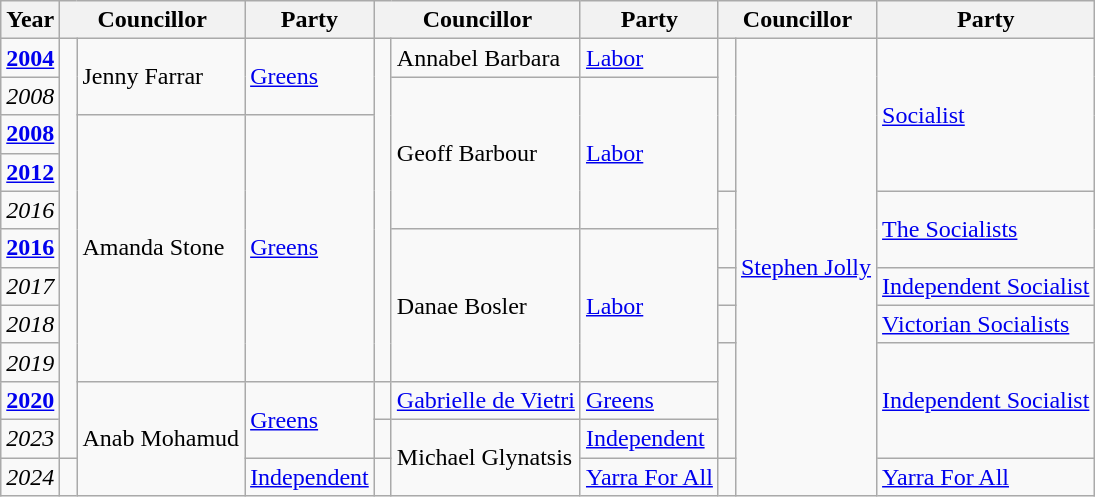<table class="wikitable">
<tr>
<th>Year</th>
<th colspan="2">Councillor</th>
<th>Party</th>
<th colspan="2">Councillor</th>
<th>Party</th>
<th colspan="2">Councillor</th>
<th>Party</th>
</tr>
<tr>
<td><strong><a href='#'>2004</a></strong></td>
<td rowspan="11" width="1px" > </td>
<td rowspan="2">Jenny Farrar</td>
<td rowspan="2"><a href='#'>Greens</a></td>
<td rowspan="9" width="1px" > </td>
<td rowspan="1">Annabel Barbara</td>
<td rowspan="1"><a href='#'>Labor</a></td>
<td rowspan="4" width="1px" > </td>
<td rowspan="12"><a href='#'>Stephen Jolly</a></td>
<td rowspan="4"><a href='#'>Socialist</a></td>
</tr>
<tr>
<td><em>2008</em></td>
<td rowspan="4">Geoff Barbour</td>
<td rowspan="4"><a href='#'>Labor</a></td>
</tr>
<tr>
<td><strong><a href='#'>2008</a></strong></td>
<td rowspan="7">Amanda Stone</td>
<td rowspan="7"><a href='#'>Greens</a></td>
</tr>
<tr>
<td><strong><a href='#'>2012</a></strong></td>
</tr>
<tr>
<td><em>2016</em></td>
<td rowspan="2" width="1px" > </td>
<td rowspan="2"><a href='#'>The Socialists</a></td>
</tr>
<tr>
<td><strong><a href='#'>2016</a></strong></td>
<td rowspan="4">Danae Bosler</td>
<td rowspan="4"><a href='#'>Labor</a></td>
</tr>
<tr>
<td><em>2017</em></td>
<td rowspan="1" width="1px" > </td>
<td rowspan="1"><a href='#'>Independent Socialist</a></td>
</tr>
<tr>
<td><em>2018</em></td>
<td rowspan="1" width="1px" > </td>
<td rowspan="1"><a href='#'>Victorian Socialists</a></td>
</tr>
<tr>
<td><em>2019</em></td>
<td rowspan="3" width="1px" > </td>
<td rowspan="3"><a href='#'>Independent Socialist</a></td>
</tr>
<tr>
<td><strong><a href='#'>2020</a></strong></td>
<td rowspan="3">Anab Mohamud</td>
<td rowspan="2"><a href='#'>Greens</a></td>
<td rowspan="1" width="1px" > </td>
<td rowspan="1"><a href='#'>Gabrielle de Vietri</a></td>
<td rowspan="1"><a href='#'>Greens</a></td>
</tr>
<tr>
<td><em>2023</em></td>
<td rowspan="1" width="1px" > </td>
<td rowspan="2">Michael Glynatsis</td>
<td rowspan="1"><a href='#'>Independent</a></td>
</tr>
<tr>
<td><em>2024</em></td>
<td rowspan="1" width="1px" > </td>
<td rowspan="1"><a href='#'>Independent</a></td>
<td rowspan="1" width="1px" > </td>
<td rowspan="1"><a href='#'>Yarra For All</a></td>
<td rowspan="1" width="1px" > </td>
<td rowspan="1"><a href='#'>Yarra For All</a></td>
</tr>
</table>
